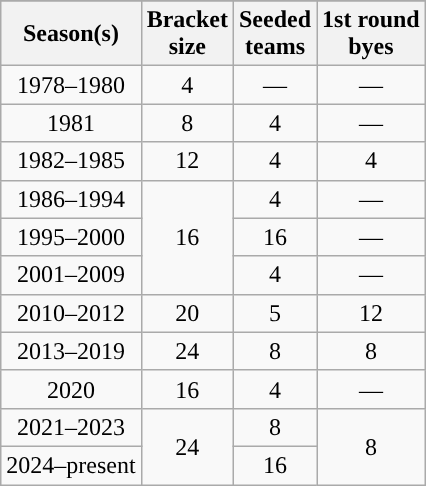<table class="wikitable" style="text-align:center; font-size: %;">
<tr>
</tr>
<tr>
<th width=px>Season(s)</th>
<th width=px>Bracket<br>size</th>
<th width=px>Seeded<br>teams</th>
<th width=px>1st round<br>byes</th>
</tr>
<tr>
<td>1978–1980</td>
<td>4</td>
<td>—</td>
<td>—</td>
</tr>
<tr>
<td>1981</td>
<td>8</td>
<td>4</td>
<td>—</td>
</tr>
<tr>
<td>1982–1985</td>
<td>12</td>
<td>4</td>
<td>4</td>
</tr>
<tr>
<td>1986–1994</td>
<td rowspan=3>16</td>
<td>4</td>
<td>—</td>
</tr>
<tr>
<td>1995–2000</td>
<td>16</td>
<td>—</td>
</tr>
<tr>
<td>2001–2009</td>
<td>4</td>
<td>—</td>
</tr>
<tr>
<td>2010–2012</td>
<td>20</td>
<td>5</td>
<td>12</td>
</tr>
<tr>
<td>2013–2019</td>
<td>24</td>
<td>8</td>
<td>8</td>
</tr>
<tr>
<td>2020</td>
<td>16</td>
<td>4</td>
<td>—</td>
</tr>
<tr>
<td>2021–2023</td>
<td rowspan=2>24</td>
<td>8</td>
<td rowspan=2>8</td>
</tr>
<tr>
<td>2024–present</td>
<td>16</td>
</tr>
</table>
